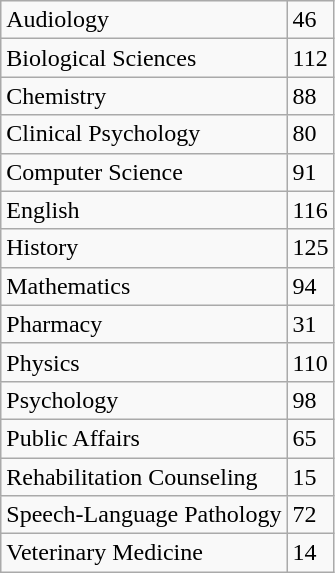<table class="wikitable floatright" style="max-width: 22em;">
<tr>
<td>Audiology</td>
<td>46</td>
</tr>
<tr>
<td>Biological Sciences</td>
<td>112</td>
</tr>
<tr>
<td>Chemistry</td>
<td>88</td>
</tr>
<tr>
<td>Clinical Psychology</td>
<td>80</td>
</tr>
<tr>
<td>Computer Science</td>
<td>91</td>
</tr>
<tr>
<td>English</td>
<td>116</td>
</tr>
<tr>
<td>History</td>
<td>125</td>
</tr>
<tr>
<td>Mathematics</td>
<td>94</td>
</tr>
<tr>
<td>Pharmacy</td>
<td>31</td>
</tr>
<tr>
<td>Physics</td>
<td>110</td>
</tr>
<tr>
<td>Psychology</td>
<td>98</td>
</tr>
<tr>
<td>Public Affairs</td>
<td>65</td>
</tr>
<tr>
<td>Rehabilitation Counseling</td>
<td>15</td>
</tr>
<tr>
<td>Speech-Language Pathology</td>
<td>72</td>
</tr>
<tr>
<td>Veterinary Medicine</td>
<td>14</td>
</tr>
</table>
